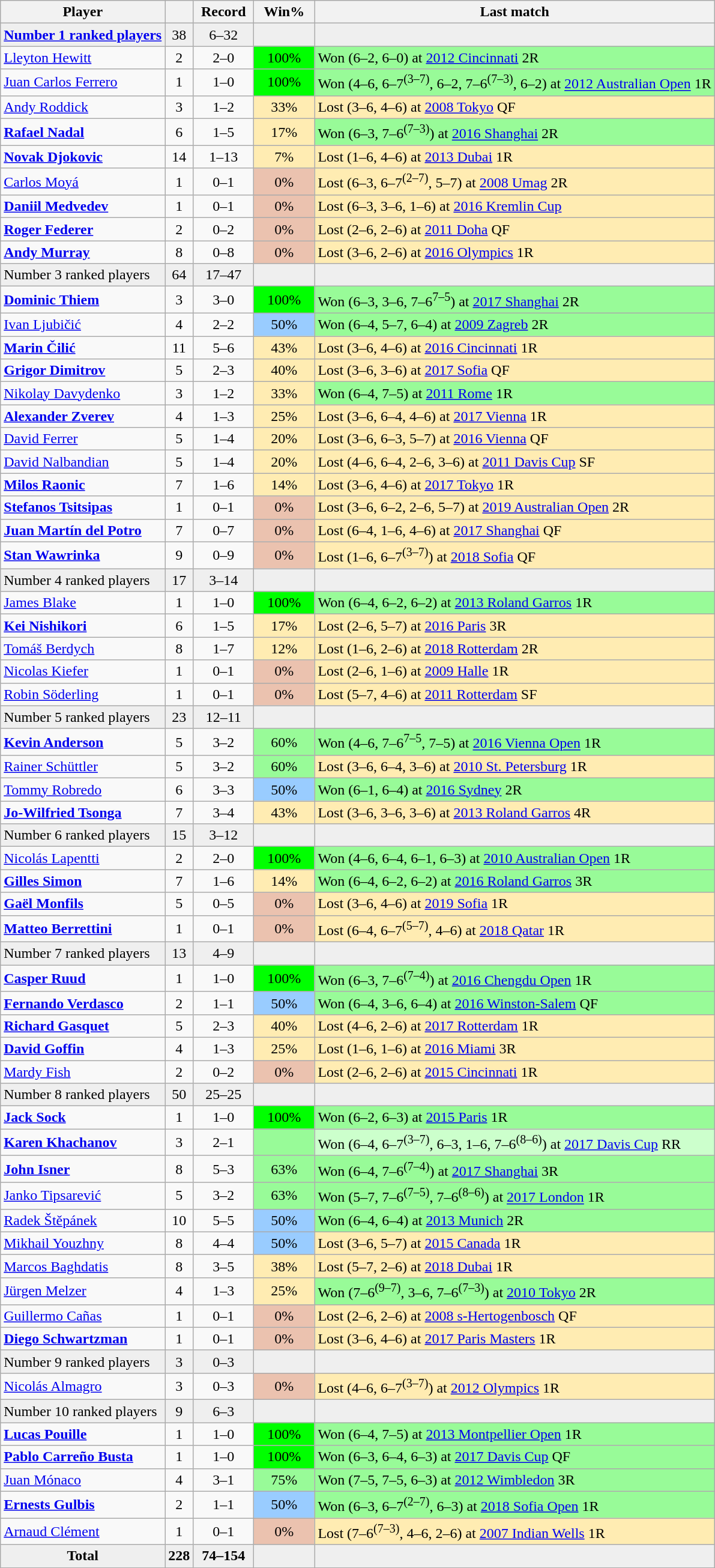<table class="sortable wikitable nowrap" style="text-align:center">
<tr>
<th>Player</th>
<th></th>
<th width="60">Record</th>
<th width="60">Win%</th>
<th>Last match</th>
</tr>
<tr bgcolor="efefef">
<td align="left"><strong><a href='#'>Number 1 ranked players</a></strong></td>
<td>38</td>
<td>6–32</td>
<td></td>
<td></td>
</tr>
<tr>
<td align="left"> <a href='#'>Lleyton Hewitt</a></td>
<td>2</td>
<td>2–0</td>
<td bgcolor="lime">100%</td>
<td bgcolor="98FB98" align="left">Won (6–2, 6–0) at <a href='#'>2012 Cincinnati</a> 2R</td>
</tr>
<tr>
<td align="left"> <a href='#'>Juan Carlos Ferrero</a></td>
<td>1</td>
<td>1–0</td>
<td bgcolor="lime">100%</td>
<td bgcolor="98FB98" align="left">Won (4–6, 6–7<sup>(3–7)</sup>, 6–2, 7–6<sup>(7–3)</sup>, 6–2) at <a href='#'>2012 Australian Open</a> 1R</td>
</tr>
<tr>
<td align="left"> <a href='#'>Andy Roddick</a></td>
<td>3</td>
<td>1–2</td>
<td bgcolor="FFECB2">33%</td>
<td bgcolor="FFECB2" align="left">Lost (3–6, 4–6) at <a href='#'>2008 Tokyo</a> QF</td>
</tr>
<tr>
<td align="left"><strong> <a href='#'>Rafael Nadal</a></strong></td>
<td>6</td>
<td>1–5</td>
<td bgcolor="FFECB2">17%</td>
<td bgcolor="98FB98" align="left">Won (6–3, 7–6<sup>(7–3)</sup>) at <a href='#'>2016 Shanghai</a> 2R</td>
</tr>
<tr>
<td align="left"><strong> <a href='#'>Novak Djokovic</a></strong></td>
<td>14</td>
<td>1–13</td>
<td bgcolor="FFECB2">7%</td>
<td bgcolor="FFECB2" align="left">Lost (1–6, 4–6) at <a href='#'>2013 Dubai</a> 1R</td>
</tr>
<tr>
<td align="left"> <a href='#'>Carlos Moyá</a></td>
<td>1</td>
<td>0–1</td>
<td bgcolor="EBC2AF">0%</td>
<td bgcolor="FFECB2" align="left">Lost (6–3, 6–7<sup>(2–7)</sup>, 5–7) at <a href='#'>2008 Umag</a> 2R</td>
</tr>
<tr>
<td align="left"> <strong><a href='#'>Daniil Medvedev</a></strong></td>
<td>1</td>
<td>0–1</td>
<td bgcolor="EBC2AF">0%</td>
<td bgcolor="FFECB2" align="left">Lost (6–3, 3–6, 1–6) at <a href='#'>2016 Kremlin Cup</a></td>
</tr>
<tr>
<td align="left"><strong> <a href='#'>Roger Federer</a></strong></td>
<td>2</td>
<td>0–2</td>
<td bgcolor="EBC2AF">0%</td>
<td bgcolor="FFECB2" align="left">Lost (2–6, 2–6) at <a href='#'>2011 Doha</a> QF</td>
</tr>
<tr>
<td align="left"><strong> <a href='#'>Andy Murray</a></strong></td>
<td>8</td>
<td>0–8</td>
<td bgcolor="EBC2AF">0%</td>
<td bgcolor="FFECB2" align="left">Lost (3–6, 2–6) at <a href='#'>2016 Olympics</a> 1R</td>
</tr>
<tr bgcolor="efefef">
<td align="left">Number 3 ranked players</td>
<td>64</td>
<td>17–47</td>
<td></td>
<td></td>
</tr>
<tr>
<td align="left"><strong> <a href='#'>Dominic Thiem</a></strong></td>
<td>3</td>
<td>3–0</td>
<td bgcolor="lime">100%</td>
<td bgcolor="98FB98" align="left">Won (6–3, 3–6, 7–6<sup>7–5</sup>) at <a href='#'>2017 Shanghai</a> 2R</td>
</tr>
<tr>
<td align="left"> <a href='#'>Ivan Ljubičić</a></td>
<td>4</td>
<td>2–2</td>
<td bgcolor="99ccff">50%</td>
<td bgcolor="98FB98" align="left">Won (6–4, 5–7, 6–4) at <a href='#'>2009 Zagreb</a> 2R</td>
</tr>
<tr>
<td align="left"><strong> <a href='#'>Marin Čilić</a></strong></td>
<td>11</td>
<td>5–6</td>
<td bgcolor="FFECB2">43%</td>
<td bgcolor="FFECB2" align="left">Lost (3–6, 4–6) at <a href='#'>2016 Cincinnati</a> 1R</td>
</tr>
<tr>
<td align="left"><strong> <a href='#'>Grigor Dimitrov</a></strong></td>
<td>5</td>
<td>2–3</td>
<td bgcolor="FFECB2">40%</td>
<td bgcolor="FFECB2" align="left">Lost (3–6, 3–6) at <a href='#'>2017 Sofia</a> QF</td>
</tr>
<tr>
<td align="left"> <a href='#'>Nikolay Davydenko</a></td>
<td>3</td>
<td>1–2</td>
<td bgcolor="FFECB2">33%</td>
<td bgcolor="98FB98" align="left">Won (6–4, 7–5) at <a href='#'>2011 Rome</a> 1R</td>
</tr>
<tr>
<td align="left"><strong> <a href='#'>Alexander Zverev</a></strong></td>
<td>4</td>
<td>1–3</td>
<td bgcolor="FFECB2">25%</td>
<td bgcolor="FFECB2" align="left">Lost (3–6, 6–4, 4–6) at <a href='#'>2017 Vienna</a> 1R</td>
</tr>
<tr>
<td align="left"> <a href='#'>David Ferrer</a></td>
<td>5</td>
<td>1–4</td>
<td bgcolor="FFECB2">20%</td>
<td bgcolor="FFECB2" align="left">Lost (3–6, 6–3, 5–7) at <a href='#'>2016 Vienna</a> QF</td>
</tr>
<tr>
<td align="left"> <a href='#'>David Nalbandian</a></td>
<td>5</td>
<td>1–4</td>
<td bgcolor="FFECB2">20%</td>
<td bgcolor="FFECB2" align="left">Lost (4–6, 6–4, 2–6, 3–6) at <a href='#'>2011 Davis Cup</a> SF</td>
</tr>
<tr>
<td align="left"><strong> <a href='#'>Milos Raonic</a></strong></td>
<td>7</td>
<td>1–6</td>
<td bgcolor="FFECB2">14%</td>
<td bgcolor="FFECB2" align="left">Lost (3–6, 4–6) at <a href='#'>2017 Tokyo</a> 1R</td>
</tr>
<tr>
<td align="left"><strong> <a href='#'>Stefanos Tsitsipas</a></strong></td>
<td>1</td>
<td>0–1</td>
<td bgcolor="EBC2AF">0%</td>
<td bgcolor="FFECB2" align="left">Lost (3–6, 6–2, 2–6, 5–7) at <a href='#'>2019 Australian Open</a> 2R</td>
</tr>
<tr>
<td align="left"><strong> <a href='#'>Juan Martín del Potro</a></strong></td>
<td>7</td>
<td>0–7</td>
<td bgcolor="EBC2AF">0%</td>
<td bgcolor="FFECB2" align="left">Lost (6–4, 1–6, 4–6) at <a href='#'>2017 Shanghai</a> QF</td>
</tr>
<tr>
<td align="left"><strong> <a href='#'>Stan Wawrinka</a></strong></td>
<td>9</td>
<td>0–9</td>
<td bgcolor="EBC2AF">0%</td>
<td bgcolor="FFECB2" align="left">Lost (1–6, 6–7<sup>(3–7)</sup>) at <a href='#'>2018 Sofia</a> QF</td>
</tr>
<tr bgcolor="efefef">
<td align="left">Number 4 ranked players</td>
<td>17</td>
<td>3–14</td>
<td></td>
<td></td>
</tr>
<tr>
<td align="left"> <a href='#'>James Blake</a></td>
<td>1</td>
<td>1–0</td>
<td bgcolor="lime">100%</td>
<td bgcolor="98FB98" align="left">Won (6–4, 6–2, 6–2) at <a href='#'>2013 Roland Garros</a> 1R</td>
</tr>
<tr>
<td align="left"><strong> <a href='#'>Kei Nishikori</a></strong></td>
<td>6</td>
<td>1–5</td>
<td bgcolor="FFECB2">17%</td>
<td bgcolor="FFECB2" align="left">Lost (2–6, 5–7) at <a href='#'>2016 Paris</a> 3R</td>
</tr>
<tr>
<td align="left"> <a href='#'>Tomáš Berdych</a></td>
<td>8</td>
<td>1–7</td>
<td bgcolor="FFECB2">12%</td>
<td bgcolor="FFECB2" align="left">Lost (1–6, 2–6) at <a href='#'>2018 Rotterdam</a> 2R</td>
</tr>
<tr>
<td align="left"> <a href='#'>Nicolas Kiefer</a></td>
<td>1</td>
<td>0–1</td>
<td bgcolor="EBC2AF">0%</td>
<td bgcolor="FFECB2" align="left">Lost (2–6, 1–6) at <a href='#'>2009 Halle</a> 1R</td>
</tr>
<tr>
<td align="left"> <a href='#'>Robin Söderling</a></td>
<td>1</td>
<td>0–1</td>
<td bgcolor="EBC2AF">0%</td>
<td bgcolor="FFECB2" align="left">Lost (5–7, 4–6) at <a href='#'>2011 Rotterdam</a> SF</td>
</tr>
<tr bgcolor="efefef">
<td align="left">Number 5 ranked players</td>
<td>23</td>
<td>12–11</td>
<td></td>
<td></td>
</tr>
<tr>
<td align="left"><strong> <a href='#'>Kevin Anderson</a></strong></td>
<td>5</td>
<td>3–2</td>
<td bgcolor="98FB98">60%</td>
<td bgcolor="98FB98" align="left">Won (4–6, 7–6<sup>7–5</sup>, 7–5) at <a href='#'>2016 Vienna Open</a> 1R</td>
</tr>
<tr>
<td align="left"> <a href='#'>Rainer Schüttler</a></td>
<td>5</td>
<td>3–2</td>
<td bgcolor="98FB98">60%</td>
<td bgcolor="FFECB2" align="left">Lost (3–6, 6–4, 3–6) at <a href='#'>2010 St. Petersburg</a> 1R</td>
</tr>
<tr>
<td align="left"> <a href='#'>Tommy Robredo</a></td>
<td>6</td>
<td>3–3</td>
<td bgcolor="99ccff">50%</td>
<td bgcolor="98FB98" align="left">Won (6–1, 6–4) at <a href='#'>2016 Sydney</a> 2R</td>
</tr>
<tr>
<td align="left"><strong> <a href='#'>Jo-Wilfried Tsonga</a></strong></td>
<td>7</td>
<td>3–4</td>
<td bgcolor="FFECB2">43%</td>
<td bgcolor="FFECB2" align="left">Lost (3–6, 3–6, 3–6) at <a href='#'>2013 Roland Garros</a> 4R</td>
</tr>
<tr bgcolor="efefef">
<td align="left">Number 6 ranked players</td>
<td>15</td>
<td>3–12</td>
<td></td>
<td></td>
</tr>
<tr>
<td align="left"> <a href='#'>Nicolás Lapentti</a></td>
<td>2</td>
<td>2–0</td>
<td bgcolor="lime">100%</td>
<td bgcolor="98FB98" align="left">Won (4–6, 6–4, 6–1, 6–3) at <a href='#'>2010 Australian Open</a> 1R</td>
</tr>
<tr>
<td align="left"><strong> <a href='#'>Gilles Simon</a></strong></td>
<td>7</td>
<td>1–6</td>
<td bgcolor="FFECB2">14%</td>
<td bgcolor="98FB98" align="left">Won (6–4, 6–2, 6–2) at <a href='#'>2016 Roland Garros</a> 3R</td>
</tr>
<tr>
<td align="left"><strong> <a href='#'>Gaël Monfils</a></strong></td>
<td>5</td>
<td>0–5</td>
<td bgcolor="EBC2AF">0%</td>
<td bgcolor="FFECB2" align="left">Lost (3–6, 4–6) at <a href='#'>2019 Sofia</a> 1R</td>
</tr>
<tr>
<td align="left"><strong> <a href='#'>Matteo Berrettini</a></strong></td>
<td>1</td>
<td>0–1</td>
<td bgcolor="EBC2AF">0%</td>
<td bgcolor="FFECB2" align="left">Lost (6–4, 6–7<sup>(5–7)</sup>, 4–6) at <a href='#'>2018 Qatar</a> 1R</td>
</tr>
<tr bgcolor="efefef">
<td align="left">Number 7 ranked players</td>
<td>13</td>
<td>4–9</td>
<td></td>
<td></td>
</tr>
<tr>
<td align="left"><strong> <a href='#'>Casper Ruud</a></strong></td>
<td>1</td>
<td>1–0</td>
<td bgcolor="lime">100%</td>
<td bgcolor="98FB98" align="left">Won (6–3, 7–6<sup>(7–4)</sup>) at <a href='#'>2016 Chengdu Open</a> 1R</td>
</tr>
<tr>
<td align="left"><strong> <a href='#'>Fernando Verdasco</a></strong></td>
<td>2</td>
<td>1–1</td>
<td bgcolor="99ccff">50%</td>
<td bgcolor="98FB98" align="left">Won (6–4, 3–6, 6–4) at <a href='#'>2016 Winston-Salem</a> QF</td>
</tr>
<tr>
<td align="left"><strong> <a href='#'>Richard Gasquet</a></strong></td>
<td>5</td>
<td>2–3</td>
<td bgcolor="FFECB2">40%</td>
<td bgcolor="FFECB2" align="left">Lost (4–6, 2–6) at <a href='#'>2017 Rotterdam</a> 1R</td>
</tr>
<tr>
<td align="left"><strong> <a href='#'>David Goffin</a></strong></td>
<td>4</td>
<td>1–3</td>
<td bgcolor="FFECB2">25%</td>
<td bgcolor="FFECB2" align="left">Lost (1–6, 1–6) at <a href='#'>2016 Miami</a> 3R</td>
</tr>
<tr>
<td align="left"> <a href='#'>Mardy Fish</a></td>
<td>2</td>
<td>0–2</td>
<td bgcolor="EBC2AF">0%</td>
<td bgcolor="FFECB2" align="left">Lost (2–6, 2–6) at <a href='#'>2015 Cincinnati</a> 1R</td>
</tr>
<tr bgcolor="efefef">
<td align="left">Number 8 ranked players</td>
<td>50</td>
<td>25–25</td>
<td></td>
<td></td>
</tr>
<tr>
<td align="left"><strong> <a href='#'>Jack Sock</a></strong></td>
<td>1</td>
<td>1–0</td>
<td bgcolor="lime">100%</td>
<td bgcolor="98FB98" align="left">Won (6–2, 6–3) at <a href='#'>2015 Paris</a> 1R</td>
</tr>
<tr>
<td align=left><strong> <a href='#'>Karen Khachanov</a></strong></td>
<td>3</td>
<td>2–1</td>
<td bgcolor=98FB98></td>
<td align=left bgcolor=ccffcc>Won (6–4, 6–7<sup>(3–7)</sup>, 6–3, 1–6, 7–6<sup>(8–6)</sup>) at <a href='#'>2017 Davis Cup</a> RR</td>
</tr>
<tr>
<td align="left"><strong> <a href='#'>John Isner</a></strong></td>
<td>8</td>
<td>5–3</td>
<td bgcolor="98FB98">63%</td>
<td bgcolor="98FB98" align="left">Won (6–4, 7–6<sup>(7–4)</sup>) at <a href='#'>2017 Shanghai</a> 3R</td>
</tr>
<tr>
<td align="left"> <a href='#'>Janko Tipsarević</a></td>
<td>5</td>
<td>3–2</td>
<td bgcolor="98FB98">63%</td>
<td bgcolor="98FB98" align="left">Won (5–7, 7–6<sup>(7–5)</sup>, 7–6<sup>(8–6)</sup>) at <a href='#'>2017 London</a> 1R</td>
</tr>
<tr>
<td align="left"> <a href='#'>Radek Štěpánek</a></td>
<td>10</td>
<td>5–5</td>
<td bgcolor="99ccff">50%</td>
<td bgcolor="98FB98" align="left">Won (6–4, 6–4) at <a href='#'>2013 Munich</a> 2R</td>
</tr>
<tr>
<td align="left"> <a href='#'>Mikhail Youzhny</a></td>
<td>8</td>
<td>4–4</td>
<td bgcolor="99ccff">50%</td>
<td bgcolor="FFECB2" align="left">Lost (3–6, 5–7) at <a href='#'>2015 Canada</a> 1R</td>
</tr>
<tr>
<td align="left"> <a href='#'>Marcos Baghdatis</a></td>
<td>8</td>
<td>3–5</td>
<td bgcolor="FFECB2">38%</td>
<td bgcolor="FFECB2" align="left">Lost (5–7, 2–6) at <a href='#'>2018 Dubai</a> 1R</td>
</tr>
<tr>
<td align="left"> <a href='#'>Jürgen Melzer</a></td>
<td>4</td>
<td>1–3</td>
<td bgcolor="FFECB2">25%</td>
<td bgcolor="98FB98" align="left">Won (7–6<sup>(9–7)</sup>, 3–6, 7–6<sup>(7–3)</sup>) at <a href='#'>2010 Tokyo</a> 2R</td>
</tr>
<tr>
<td align="left"> <a href='#'>Guillermo Cañas</a></td>
<td>1</td>
<td>0–1</td>
<td bgcolor="EBC2AF">0%</td>
<td bgcolor="FFECB2" align="left">Lost (2–6, 2–6) at <a href='#'>2008 s-Hertogenbosch</a> QF</td>
</tr>
<tr>
<td align="left"><strong> <a href='#'>Diego Schwartzman</a></strong></td>
<td>1</td>
<td>0–1</td>
<td bgcolor="EBC2AF">0%</td>
<td bgcolor="FFECB2" align="left">Lost (3–6, 4–6) at <a href='#'>2017 Paris Masters</a> 1R</td>
</tr>
<tr bgcolor="efefef">
<td align="left">Number 9 ranked players</td>
<td>3</td>
<td>0–3</td>
<td></td>
<td></td>
</tr>
<tr>
<td align="left"> <a href='#'>Nicolás Almagro</a></td>
<td>3</td>
<td>0–3</td>
<td bgcolor="EBC2AF">0%</td>
<td bgcolor="FFECB2" align="left">Lost (4–6, 6–7<sup>(3–7)</sup>) at <a href='#'>2012 Olympics</a> 1R</td>
</tr>
<tr bgcolor="efefef">
<td align="left">Number 10 ranked players</td>
<td>9</td>
<td>6–3</td>
<td></td>
<td></td>
</tr>
<tr>
<td align="left"><strong> <a href='#'>Lucas Pouille</a></strong></td>
<td>1</td>
<td>1–0</td>
<td bgcolor="lime">100%</td>
<td bgcolor="98FB98" align="left">Won (6–4, 7–5) at <a href='#'>2013 Montpellier Open</a> 1R</td>
</tr>
<tr>
<td align="left"><strong> <a href='#'>Pablo Carreño Busta</a></strong></td>
<td>1</td>
<td>1–0</td>
<td bgcolor="lime">100%</td>
<td bgcolor="98FB98" align="left">Won (6–3, 6–4, 6–3) at <a href='#'>2017 Davis Cup</a> QF</td>
</tr>
<tr>
<td align="left"> <a href='#'>Juan Mónaco</a></td>
<td>4</td>
<td>3–1</td>
<td bgcolor="98FB98">75%</td>
<td bgcolor="98FB98" align="left">Won (7–5, 7–5, 6–3) at <a href='#'>2012 Wimbledon</a> 3R</td>
</tr>
<tr>
<td align="left"><strong> <a href='#'>Ernests Gulbis</a></strong></td>
<td>2</td>
<td>1–1</td>
<td bgcolor="99ccff">50%</td>
<td bgcolor="98FB98" align="left">Won (6–3, 6–7<sup>(2–7)</sup>, 6–3) at <a href='#'>2018 Sofia Open</a> 1R</td>
</tr>
<tr>
<td align="left"> <a href='#'>Arnaud Clément</a></td>
<td>1</td>
<td>0–1</td>
<td bgcolor="EBC2AF">0%</td>
<td bgcolor="FFECB2" align="left">Lost (7–6<sup>(7–3)</sup>, 4–6, 2–6) at <a href='#'>2007 Indian Wells</a> 1R</td>
</tr>
<tr class="sortbottom" style="background:#efefef;font-weight:bold;">
<td>Total</td>
<td>228</td>
<td>74–154</td>
<td></td>
<td></td>
</tr>
</table>
